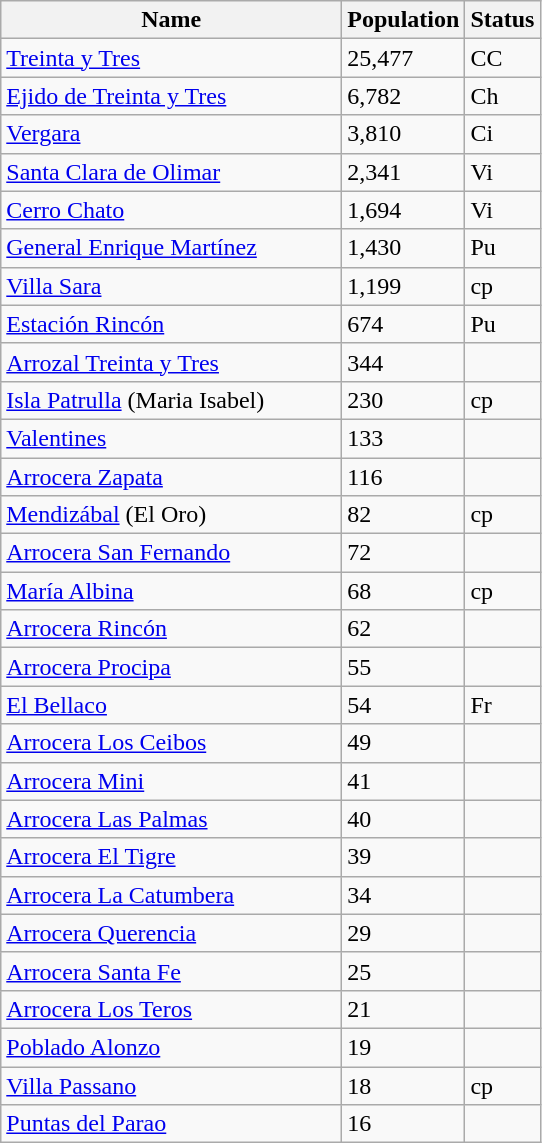<table class="wikitable sortable">
<tr>
<th style="width: 220px;">Name</th>
<th>Population</th>
<th class="unsortable">Status</th>
</tr>
<tr>
<td><a href='#'>Treinta y Tres</a></td>
<td>25,477</td>
<td>CC</td>
</tr>
<tr>
<td><a href='#'>Ejido de Treinta y Tres</a></td>
<td>6,782</td>
<td>Ch</td>
</tr>
<tr>
<td><a href='#'>Vergara</a></td>
<td>3,810</td>
<td>Ci</td>
</tr>
<tr>
<td><a href='#'>Santa Clara de Olimar</a></td>
<td>2,341</td>
<td>Vi</td>
</tr>
<tr>
<td><a href='#'>Cerro Chato</a></td>
<td>1,694</td>
<td>Vi</td>
</tr>
<tr>
<td><a href='#'>General Enrique Martínez</a></td>
<td>1,430</td>
<td>Pu</td>
</tr>
<tr>
<td><a href='#'>Villa Sara</a></td>
<td>1,199</td>
<td>cp</td>
</tr>
<tr>
<td><a href='#'>Estación Rincón</a></td>
<td>674</td>
<td>Pu</td>
</tr>
<tr>
<td><a href='#'>Arrozal Treinta y Tres</a></td>
<td>344</td>
<td></td>
</tr>
<tr>
<td><a href='#'>Isla Patrulla</a> (Maria Isabel)</td>
<td>230</td>
<td>cp</td>
</tr>
<tr>
<td><a href='#'>Valentines</a></td>
<td>133</td>
<td></td>
</tr>
<tr>
<td><a href='#'>Arrocera Zapata</a></td>
<td>116</td>
<td></td>
</tr>
<tr>
<td><a href='#'>Mendizábal</a> (El Oro)</td>
<td>82</td>
<td>cp</td>
</tr>
<tr>
<td><a href='#'>Arrocera San Fernando</a></td>
<td>72</td>
<td></td>
</tr>
<tr>
<td><a href='#'>María Albina</a></td>
<td>68</td>
<td>cp</td>
</tr>
<tr>
<td><a href='#'>Arrocera Rincón</a></td>
<td>62</td>
<td></td>
</tr>
<tr>
<td><a href='#'>Arrocera Procipa</a></td>
<td>55</td>
<td></td>
</tr>
<tr>
<td><a href='#'>El Bellaco</a></td>
<td>54</td>
<td>Fr</td>
</tr>
<tr>
<td><a href='#'>Arrocera Los Ceibos</a></td>
<td>49</td>
<td></td>
</tr>
<tr>
<td><a href='#'>Arrocera Mini</a></td>
<td>41</td>
<td></td>
</tr>
<tr>
<td><a href='#'>Arrocera Las Palmas</a></td>
<td>40</td>
<td></td>
</tr>
<tr>
<td><a href='#'>Arrocera El Tigre</a></td>
<td>39</td>
<td></td>
</tr>
<tr>
<td><a href='#'>Arrocera La Catumbera</a></td>
<td>34</td>
<td></td>
</tr>
<tr>
<td><a href='#'>Arrocera Querencia</a></td>
<td>29</td>
<td></td>
</tr>
<tr>
<td><a href='#'>Arrocera Santa Fe</a></td>
<td>25</td>
<td></td>
</tr>
<tr>
<td><a href='#'>Arrocera Los Teros</a></td>
<td>21</td>
<td></td>
</tr>
<tr>
<td><a href='#'>Poblado Alonzo</a></td>
<td>19</td>
<td></td>
</tr>
<tr>
<td><a href='#'>Villa Passano</a></td>
<td>18</td>
<td>cp</td>
</tr>
<tr>
<td><a href='#'>Puntas del Parao</a></td>
<td>16</td>
<td></td>
</tr>
</table>
